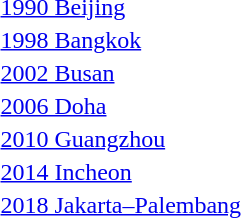<table>
<tr>
<td><a href='#'>1990 Beijing</a></td>
<td></td>
<td></td>
<td></td>
</tr>
<tr>
<td><a href='#'>1998 Bangkok</a></td>
<td></td>
<td></td>
<td></td>
</tr>
<tr>
<td><a href='#'>2002 Busan</a></td>
<td></td>
<td></td>
<td></td>
</tr>
<tr>
<td><a href='#'>2006 Doha</a></td>
<td></td>
<td></td>
<td></td>
</tr>
<tr>
<td><a href='#'>2010 Guangzhou</a></td>
<td></td>
<td></td>
<td></td>
</tr>
<tr>
<td><a href='#'>2014 Incheon</a></td>
<td></td>
<td></td>
<td></td>
</tr>
<tr>
<td><a href='#'>2018 Jakarta–Palembang</a></td>
<td></td>
<td></td>
<td></td>
</tr>
</table>
